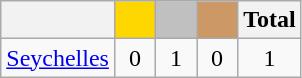<table class="wikitable">
<tr>
<th></th>
<th style="background-color:gold">        </th>
<th style="background-color:silver">      </th>
<th style="background-color:#CC9966">      </th>
<th>Total</th>
</tr>
<tr align="center">
<td> <a href='#'>Seychelles</a></td>
<td>0</td>
<td>1</td>
<td>0</td>
<td>1</td>
</tr>
</table>
